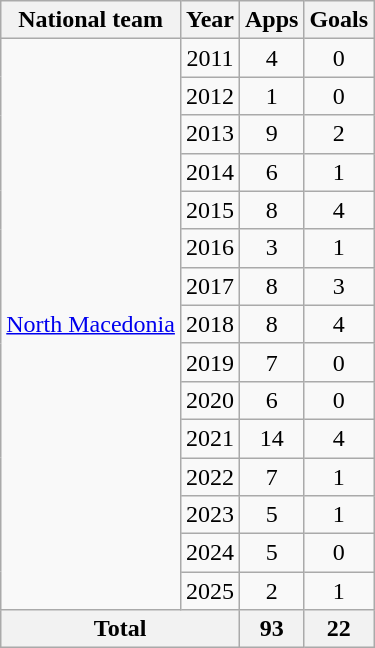<table class="wikitable" style="text-align:center">
<tr>
<th>National team</th>
<th>Year</th>
<th>Apps</th>
<th>Goals</th>
</tr>
<tr>
<td rowspan="15"><a href='#'>North Macedonia</a></td>
<td>2011</td>
<td>4</td>
<td>0</td>
</tr>
<tr>
<td>2012</td>
<td>1</td>
<td>0</td>
</tr>
<tr>
<td>2013</td>
<td>9</td>
<td>2</td>
</tr>
<tr>
<td>2014</td>
<td>6</td>
<td>1</td>
</tr>
<tr>
<td>2015</td>
<td>8</td>
<td>4</td>
</tr>
<tr>
<td>2016</td>
<td>3</td>
<td>1</td>
</tr>
<tr>
<td>2017</td>
<td>8</td>
<td>3</td>
</tr>
<tr>
<td>2018</td>
<td>8</td>
<td>4</td>
</tr>
<tr>
<td>2019</td>
<td>7</td>
<td>0</td>
</tr>
<tr>
<td>2020</td>
<td>6</td>
<td>0</td>
</tr>
<tr>
<td>2021</td>
<td>14</td>
<td>4</td>
</tr>
<tr>
<td>2022</td>
<td>7</td>
<td>1</td>
</tr>
<tr>
<td>2023</td>
<td>5</td>
<td>1</td>
</tr>
<tr>
<td>2024</td>
<td>5</td>
<td>0</td>
</tr>
<tr>
<td>2025</td>
<td>2</td>
<td>1</td>
</tr>
<tr>
<th colspan="2">Total</th>
<th>93</th>
<th>22</th>
</tr>
</table>
